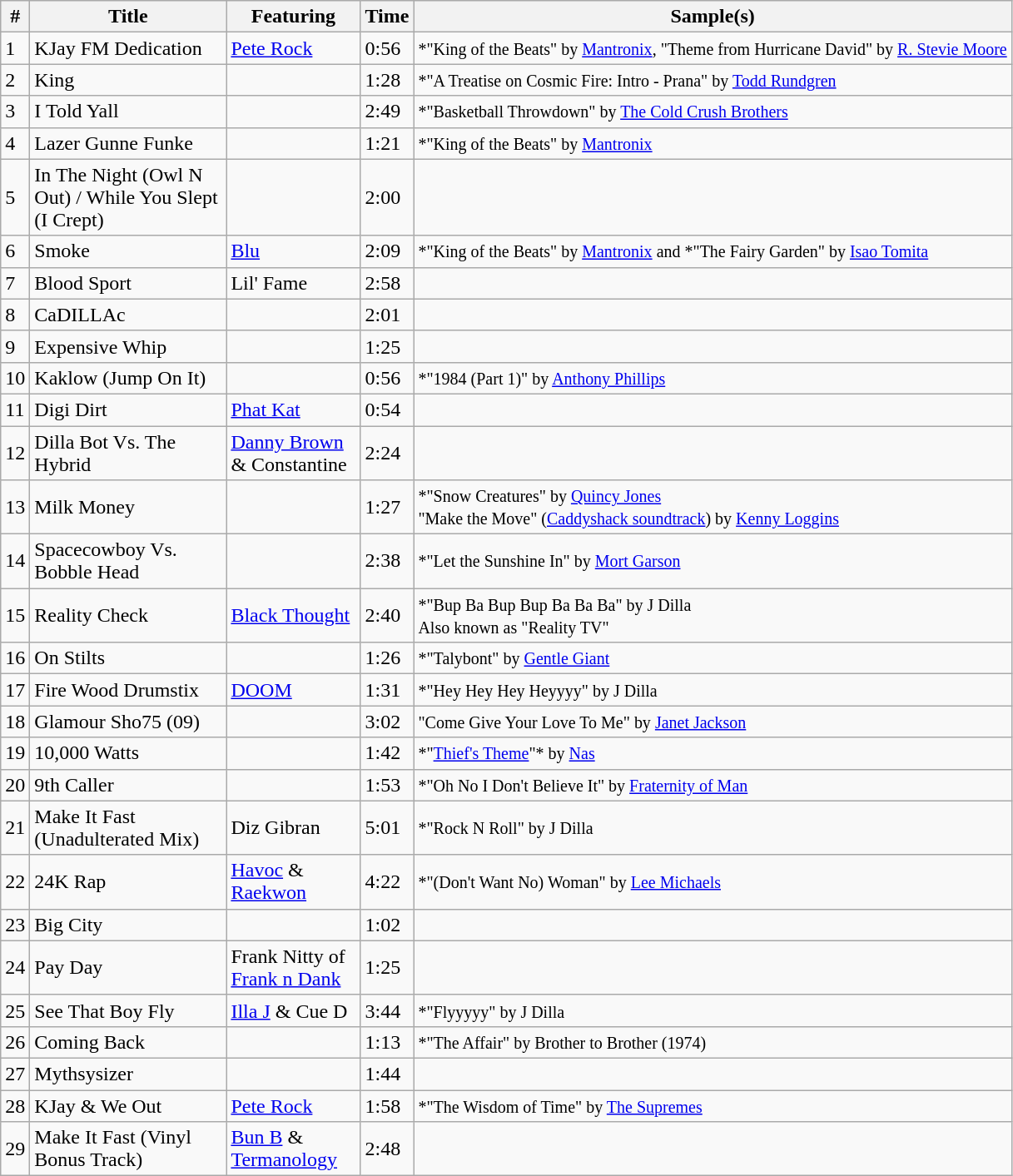<table class="wikitable">
<tr>
<th style="text-align:center;">#</th>
<th style="text-align:center; width:150px;">Title</th>
<th style="text-align:center; width:100px;">Featuring</th>
<th style="text-align:center;">Time</th>
<th style="text-align:center;">Sample(s)</th>
</tr>
<tr>
<td>1</td>
<td>KJay FM Dedication</td>
<td><a href='#'>Pete Rock</a></td>
<td>0:56</td>
<td><small>*"King of the Beats" by <a href='#'>Mantronix</a>, "Theme from Hurricane David" by <a href='#'>R. Stevie Moore</a></small></td>
</tr>
<tr>
<td>2</td>
<td>King</td>
<td></td>
<td>1:28</td>
<td><small>*"A Treatise on Cosmic Fire: Intro - Prana" by <a href='#'>Todd Rundgren</a></small></td>
</tr>
<tr>
<td>3</td>
<td>I Told Yall</td>
<td></td>
<td>2:49</td>
<td><small>*"Basketball Throwdown" by <a href='#'>The Cold Crush Brothers</a></small></td>
</tr>
<tr>
<td>4</td>
<td>Lazer Gunne Funke</td>
<td></td>
<td>1:21</td>
<td><small>*"King of the Beats" by <a href='#'>Mantronix</a></small></td>
</tr>
<tr>
<td>5</td>
<td>In The Night (Owl N Out) / While You Slept (I Crept)</td>
<td></td>
<td>2:00</td>
<td></td>
</tr>
<tr>
<td>6</td>
<td>Smoke</td>
<td><a href='#'>Blu</a></td>
<td>2:09</td>
<td><small>*"King of the Beats" by <a href='#'>Mantronix</a> and *"The Fairy Garden" by <a href='#'>Isao Tomita</a></small></td>
</tr>
<tr>
<td>7</td>
<td>Blood Sport</td>
<td>Lil' Fame</td>
<td>2:58</td>
<td></td>
</tr>
<tr>
<td>8</td>
<td>CaDILLAc</td>
<td></td>
<td>2:01</td>
<td></td>
</tr>
<tr>
<td>9</td>
<td>Expensive Whip</td>
<td></td>
<td>1:25</td>
<td></td>
</tr>
<tr>
<td>10</td>
<td>Kaklow (Jump On It)</td>
<td></td>
<td>0:56</td>
<td><small>*"1984 (Part 1)" by <a href='#'>Anthony Phillips</a></small></td>
</tr>
<tr>
<td>11</td>
<td>Digi Dirt</td>
<td><a href='#'>Phat Kat</a></td>
<td>0:54</td>
<td></td>
</tr>
<tr>
<td>12</td>
<td>Dilla Bot Vs. The Hybrid</td>
<td><a href='#'>Danny Brown</a> & Constantine</td>
<td>2:24</td>
<td></td>
</tr>
<tr>
<td>13</td>
<td>Milk Money</td>
<td></td>
<td>1:27</td>
<td><small>*"Snow Creatures" by <a href='#'>Quincy Jones</a><br>"Make the Move" (<a href='#'>Caddyshack soundtrack</a>) by <a href='#'>Kenny Loggins</a></small></td>
</tr>
<tr>
<td>14</td>
<td>Spacecowboy Vs. Bobble Head</td>
<td></td>
<td>2:38</td>
<td><small>*"Let the Sunshine In" by <a href='#'>Mort Garson</a></small></td>
</tr>
<tr>
<td>15</td>
<td>Reality Check</td>
<td><a href='#'>Black Thought</a></td>
<td>2:40</td>
<td><small>*"Bup Ba Bup Bup Ba Ba Ba" by J Dilla<br>Also known as "Reality TV"</small></td>
</tr>
<tr>
<td>16</td>
<td>On Stilts</td>
<td></td>
<td>1:26</td>
<td><small>*"Talybont" by <a href='#'>Gentle Giant</a></small></td>
</tr>
<tr>
<td>17</td>
<td>Fire Wood Drumstix</td>
<td><a href='#'>DOOM</a></td>
<td>1:31</td>
<td><small>*"Hey Hey Hey Heyyyy" by J Dilla</small></td>
</tr>
<tr>
<td>18</td>
<td>Glamour Sho75 (09)</td>
<td></td>
<td>3:02</td>
<td><small>"Come Give Your Love To Me" by <a href='#'>Janet Jackson</a></small></td>
</tr>
<tr>
<td>19</td>
<td>10,000 Watts</td>
<td></td>
<td>1:42</td>
<td><small>*"<a href='#'>Thief's Theme</a>"* by <a href='#'>Nas</a></small></td>
</tr>
<tr>
<td>20</td>
<td>9th Caller</td>
<td></td>
<td>1:53</td>
<td><small>*"Oh No I Don't Believe It" by <a href='#'>Fraternity of Man</a></small></td>
</tr>
<tr>
<td>21</td>
<td>Make It Fast (Unadulterated Mix)</td>
<td>Diz Gibran</td>
<td>5:01</td>
<td><small>*"Rock N Roll" by J Dilla</small></td>
</tr>
<tr>
<td>22</td>
<td>24K Rap</td>
<td><a href='#'>Havoc</a> & <a href='#'>Raekwon</a></td>
<td>4:22</td>
<td><small>*"(Don't Want No) Woman" by <a href='#'>Lee Michaels</a></small></td>
</tr>
<tr>
<td>23</td>
<td>Big City</td>
<td></td>
<td>1:02</td>
<td></td>
</tr>
<tr>
<td>24</td>
<td>Pay Day</td>
<td>Frank Nitty of <a href='#'>Frank n Dank</a></td>
<td>1:25</td>
<td></td>
</tr>
<tr>
<td>25</td>
<td>See That Boy Fly</td>
<td><a href='#'>Illa J</a> & Cue D</td>
<td>3:44</td>
<td><small>*"Flyyyyy" by J Dilla</small></td>
</tr>
<tr>
<td>26</td>
<td>Coming Back</td>
<td></td>
<td>1:13</td>
<td><small>*"The Affair" by Brother to Brother (1974)</small></td>
</tr>
<tr>
<td>27</td>
<td>Mythsysizer</td>
<td></td>
<td>1:44</td>
<td></td>
</tr>
<tr>
<td>28</td>
<td>KJay & We Out</td>
<td><a href='#'>Pete Rock</a></td>
<td>1:58</td>
<td><small>*"The Wisdom of Time" by <a href='#'>The Supremes</a></small></td>
</tr>
<tr>
<td>29</td>
<td>Make It Fast (Vinyl Bonus Track)</td>
<td><a href='#'>Bun B</a> & <a href='#'>Termanology</a></td>
<td>2:48</td>
<td></td>
</tr>
</table>
